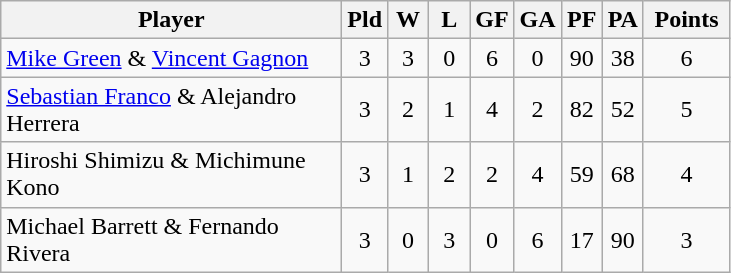<table class=wikitable style="text-align:center">
<tr>
<th width=220>Player</th>
<th width=20>Pld</th>
<th width=20>W</th>
<th width=20>L</th>
<th width=20>GF</th>
<th width=20>GA</th>
<th width=20>PF</th>
<th width=20>PA</th>
<th width=50>Points</th>
</tr>
<tr>
<td align=left> <a href='#'>Mike Green</a> & <a href='#'>Vincent Gagnon</a></td>
<td>3</td>
<td>3</td>
<td>0</td>
<td>6</td>
<td>0</td>
<td>90</td>
<td>38</td>
<td>6</td>
</tr>
<tr>
<td align=left> <a href='#'>Sebastian Franco</a> & Alejandro Herrera</td>
<td>3</td>
<td>2</td>
<td>1</td>
<td>4</td>
<td>2</td>
<td>82</td>
<td>52</td>
<td>5</td>
</tr>
<tr>
<td align=left> Hiroshi Shimizu & Michimune Kono</td>
<td>3</td>
<td>1</td>
<td>2</td>
<td>2</td>
<td>4</td>
<td>59</td>
<td>68</td>
<td>4</td>
</tr>
<tr>
<td align=left> Michael Barrett & Fernando Rivera</td>
<td>3</td>
<td>0</td>
<td>3</td>
<td>0</td>
<td>6</td>
<td>17</td>
<td>90</td>
<td>3</td>
</tr>
</table>
